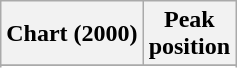<table class="wikitable sortable plainrowheaders" style="text-align:center">
<tr>
<th scope="col">Chart (2000)</th>
<th scope="col">Peak<br>position</th>
</tr>
<tr>
</tr>
<tr>
</tr>
<tr>
</tr>
</table>
